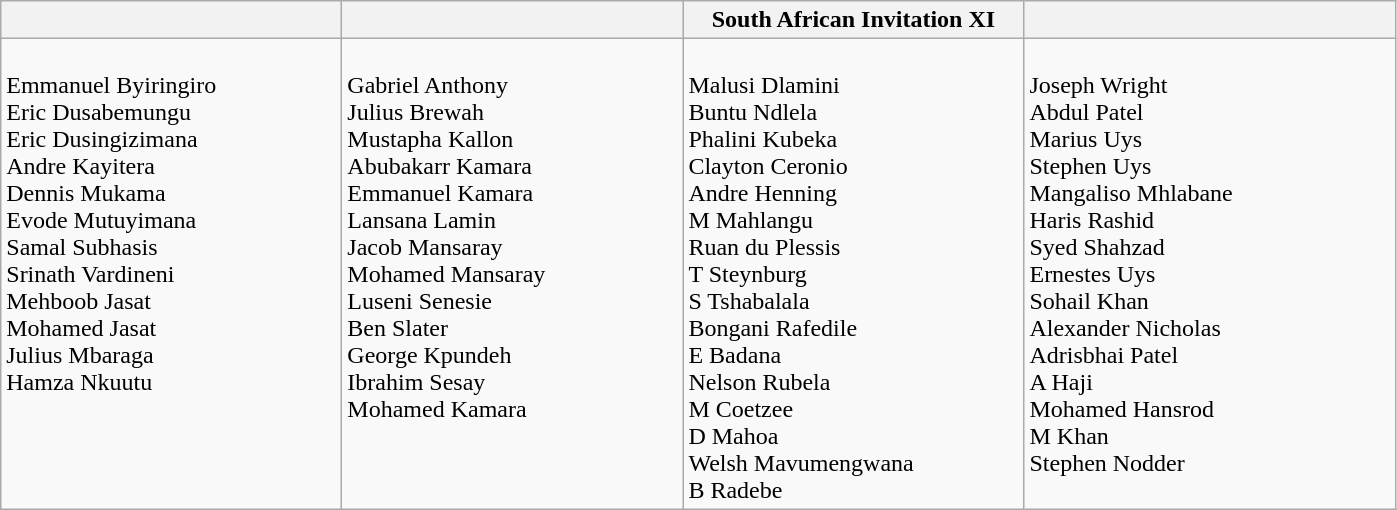<table class="wikitable">
<tr>
<th width=220></th>
<th width=220></th>
<th width=220>South African Invitation XI</th>
<th width=240></th>
</tr>
<tr>
<td valign=top><br>Emmanuel Byiringiro<br>
Eric Dusabemungu<br>
Eric Dusingizimana<br>
Andre Kayitera<br>
Dennis Mukama<br>
Evode Mutuyimana<br>
Samal Subhasis <br>
Srinath Vardineni<br>
Mehboob Jasat<br>
Mohamed Jasat<br>
Julius Mbaraga<br>
Hamza Nkuutu</td>
<td valign=top><br>Gabriel Anthony<br>
Julius Brewah<br>
Mustapha Kallon<br>
Abubakarr Kamara<br>
Emmanuel Kamara<br>
Lansana Lamin<br>
Jacob Mansaray<br>
Mohamed Mansaray<br>
Luseni Senesie<br>
Ben Slater<br>
George Kpundeh<br>
Ibrahim Sesay<br>
Mohamed Kamara</td>
<td valign=top><br>Malusi Dlamini<br>
Buntu Ndlela<br>
Phalini Kubeka<br>
Clayton Ceronio<br>
Andre Henning<br>
M Mahlangu<br>
Ruan du Plessis<br>
T Steynburg<br>
S Tshabalala<br>
Bongani Rafedile<br>
E Badana<br>
Nelson Rubela<br>
M Coetzee<br>
D Mahoa<br>
Welsh Mavumengwana<br>
B Radebe</td>
<td valign=top><br>Joseph Wright<br>
Abdul Patel<br>
Marius Uys<br>
Stephen Uys<br>
Mangaliso Mhlabane<br>
Haris Rashid<br>
Syed Shahzad<br>
Ernestes Uys<br>
Sohail Khan<br>
Alexander Nicholas<br>
Adrisbhai Patel<br>
A Haji<br>
Mohamed Hansrod<br>
M Khan<br>
Stephen Nodder</td>
</tr>
</table>
